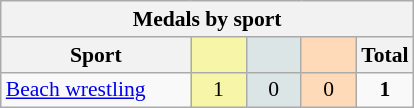<table class="wikitable" style="font-size:90%; text-align:center;">
<tr>
<th colspan="5">Medals by sport</th>
</tr>
<tr>
<th width="120">Sport</th>
<th scope="col" width="30" style="background:#F7F6A8;"></th>
<th scope="col" width="30" style="background:#DCE5E5;"></th>
<th scope="col" width="30" style="background:#FFDAB9;"></th>
<th width="30">Total</th>
</tr>
<tr>
<td align="left"><a href='#'>Beach wrestling</a></td>
<td style="background:#F7F6A8;">1</td>
<td style="background:#DCE5E5;">0</td>
<td style="background:#FFDAB9;">0</td>
<td><strong>1</strong></td>
</tr>
</table>
